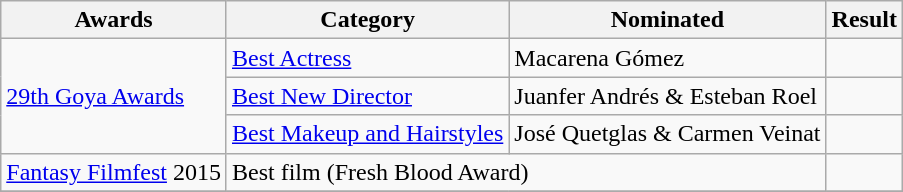<table class=wikitable>
<tr>
<th>Awards</th>
<th>Category</th>
<th>Nominated</th>
<th>Result</th>
</tr>
<tr>
<td rowspan=3><a href='#'>29th Goya Awards</a></td>
<td><a href='#'>Best Actress</a></td>
<td>Macarena Gómez</td>
<td></td>
</tr>
<tr>
<td><a href='#'>Best New Director</a></td>
<td>Juanfer Andrés & Esteban Roel</td>
<td></td>
</tr>
<tr>
<td><a href='#'>Best Makeup and Hairstyles</a></td>
<td>José Quetglas & Carmen Veinat</td>
<td></td>
</tr>
<tr>
<td rowspan=1><a href='#'>Fantasy Filmfest</a> 2015</td>
<td colspan=2>Best film (Fresh Blood Award)</td>
<td></td>
</tr>
<tr>
</tr>
</table>
